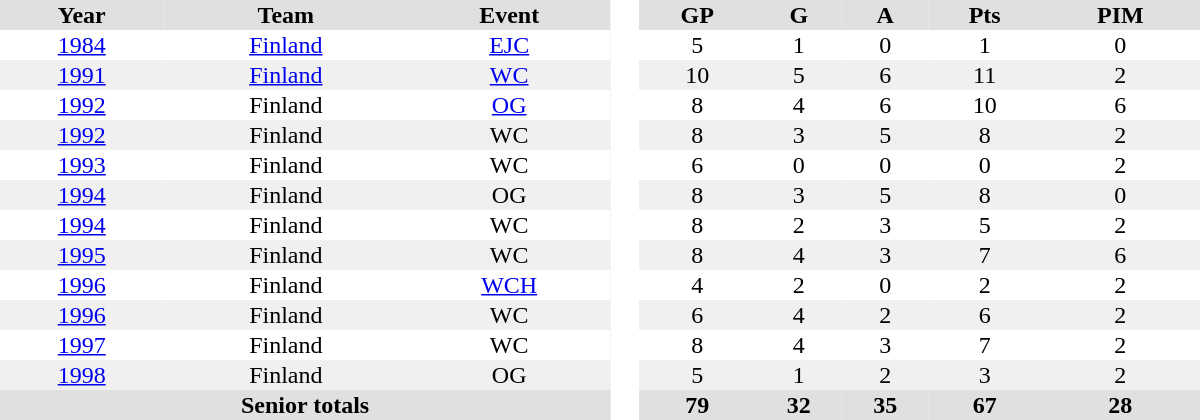<table border="0" cellpadding="1" cellspacing="0" style="text-align:center; width:50em">
<tr align="center" bgcolor="#e0e0e0">
<th>Year</th>
<th>Team</th>
<th>Event</th>
<th rowspan="99" bgcolor="#ffffff"> </th>
<th>GP</th>
<th>G</th>
<th>A</th>
<th>Pts</th>
<th>PIM</th>
</tr>
<tr>
<td><a href='#'>1984</a></td>
<td><a href='#'>Finland</a></td>
<td><a href='#'>EJC</a></td>
<td>5</td>
<td>1</td>
<td>0</td>
<td>1</td>
<td>0</td>
</tr>
<tr bgcolor="#f0f0f0">
<td><a href='#'>1991</a></td>
<td><a href='#'>Finland</a></td>
<td><a href='#'>WC</a></td>
<td>10</td>
<td>5</td>
<td>6</td>
<td>11</td>
<td>2</td>
</tr>
<tr>
<td><a href='#'>1992</a></td>
<td>Finland</td>
<td><a href='#'>OG</a></td>
<td>8</td>
<td>4</td>
<td>6</td>
<td>10</td>
<td>6</td>
</tr>
<tr bgcolor="#f0f0f0">
<td><a href='#'>1992</a></td>
<td>Finland</td>
<td>WC</td>
<td>8</td>
<td>3</td>
<td>5</td>
<td>8</td>
<td>2</td>
</tr>
<tr>
<td><a href='#'>1993</a></td>
<td>Finland</td>
<td>WC</td>
<td>6</td>
<td>0</td>
<td>0</td>
<td>0</td>
<td>2</td>
</tr>
<tr bgcolor="#f0f0f0">
<td><a href='#'>1994</a></td>
<td>Finland</td>
<td>OG</td>
<td>8</td>
<td>3</td>
<td>5</td>
<td>8</td>
<td>0</td>
</tr>
<tr>
<td><a href='#'>1994</a></td>
<td>Finland</td>
<td>WC</td>
<td>8</td>
<td>2</td>
<td>3</td>
<td>5</td>
<td>2</td>
</tr>
<tr bgcolor="#f0f0f0">
<td><a href='#'>1995</a></td>
<td>Finland</td>
<td>WC</td>
<td>8</td>
<td>4</td>
<td>3</td>
<td>7</td>
<td>6</td>
</tr>
<tr>
<td><a href='#'>1996</a></td>
<td>Finland</td>
<td><a href='#'>WCH</a></td>
<td>4</td>
<td>2</td>
<td>0</td>
<td>2</td>
<td>2</td>
</tr>
<tr bgcolor="#f0f0f0">
<td><a href='#'>1996</a></td>
<td>Finland</td>
<td>WC</td>
<td>6</td>
<td>4</td>
<td>2</td>
<td>6</td>
<td>2</td>
</tr>
<tr>
<td><a href='#'>1997</a></td>
<td>Finland</td>
<td>WC</td>
<td>8</td>
<td>4</td>
<td>3</td>
<td>7</td>
<td>2</td>
</tr>
<tr bgcolor="#f0f0f0">
<td><a href='#'>1998</a></td>
<td>Finland</td>
<td>OG</td>
<td>5</td>
<td>1</td>
<td>2</td>
<td>3</td>
<td>2</td>
</tr>
<tr bgcolor="#e0e0e0">
<th colspan=3>Senior totals</th>
<th>79</th>
<th>32</th>
<th>35</th>
<th>67</th>
<th>28</th>
</tr>
</table>
